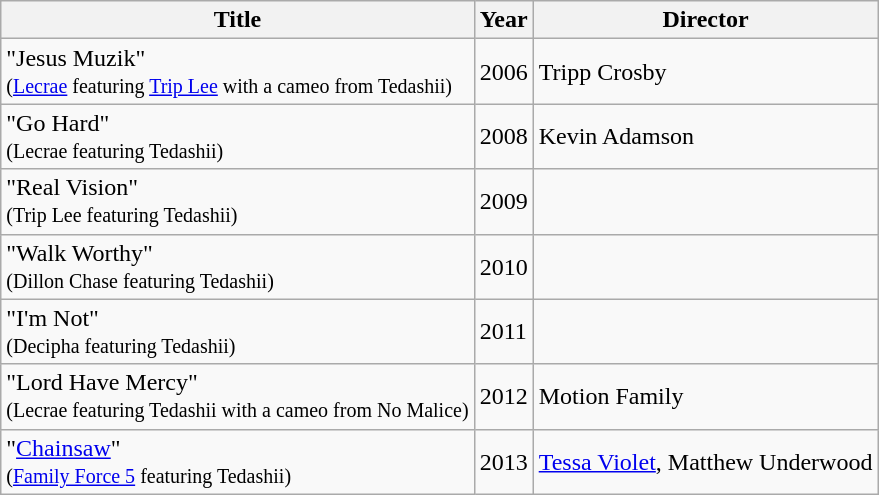<table class="wikitable">
<tr>
<th>Title</th>
<th>Year</th>
<th>Director</th>
</tr>
<tr>
<td>"Jesus Muzik" <br><small>(<a href='#'>Lecrae</a> featuring <a href='#'>Trip Lee</a> with a cameo from Tedashii)</small></td>
<td>2006</td>
<td>Tripp Crosby</td>
</tr>
<tr>
<td>"Go Hard" <br><small>(Lecrae featuring Tedashii)</small></td>
<td>2008</td>
<td>Kevin Adamson</td>
</tr>
<tr>
<td>"Real Vision" <br><small>(Trip Lee featuring Tedashii)</small></td>
<td>2009</td>
<td></td>
</tr>
<tr>
<td>"Walk Worthy" <br><small>(Dillon Chase featuring Tedashii)</small></td>
<td>2010</td>
<td></td>
</tr>
<tr>
<td>"I'm Not" <br><small>(Decipha featuring Tedashii)</small></td>
<td>2011</td>
<td></td>
</tr>
<tr>
<td>"Lord Have Mercy" <br><small>(Lecrae featuring Tedashii with a cameo from No Malice)</small></td>
<td>2012</td>
<td>Motion Family</td>
</tr>
<tr>
<td>"<a href='#'>Chainsaw</a>" <br><small>(<a href='#'>Family Force 5</a> featuring Tedashii)</small></td>
<td>2013</td>
<td><a href='#'>Tessa Violet</a>, Matthew Underwood</td>
</tr>
</table>
